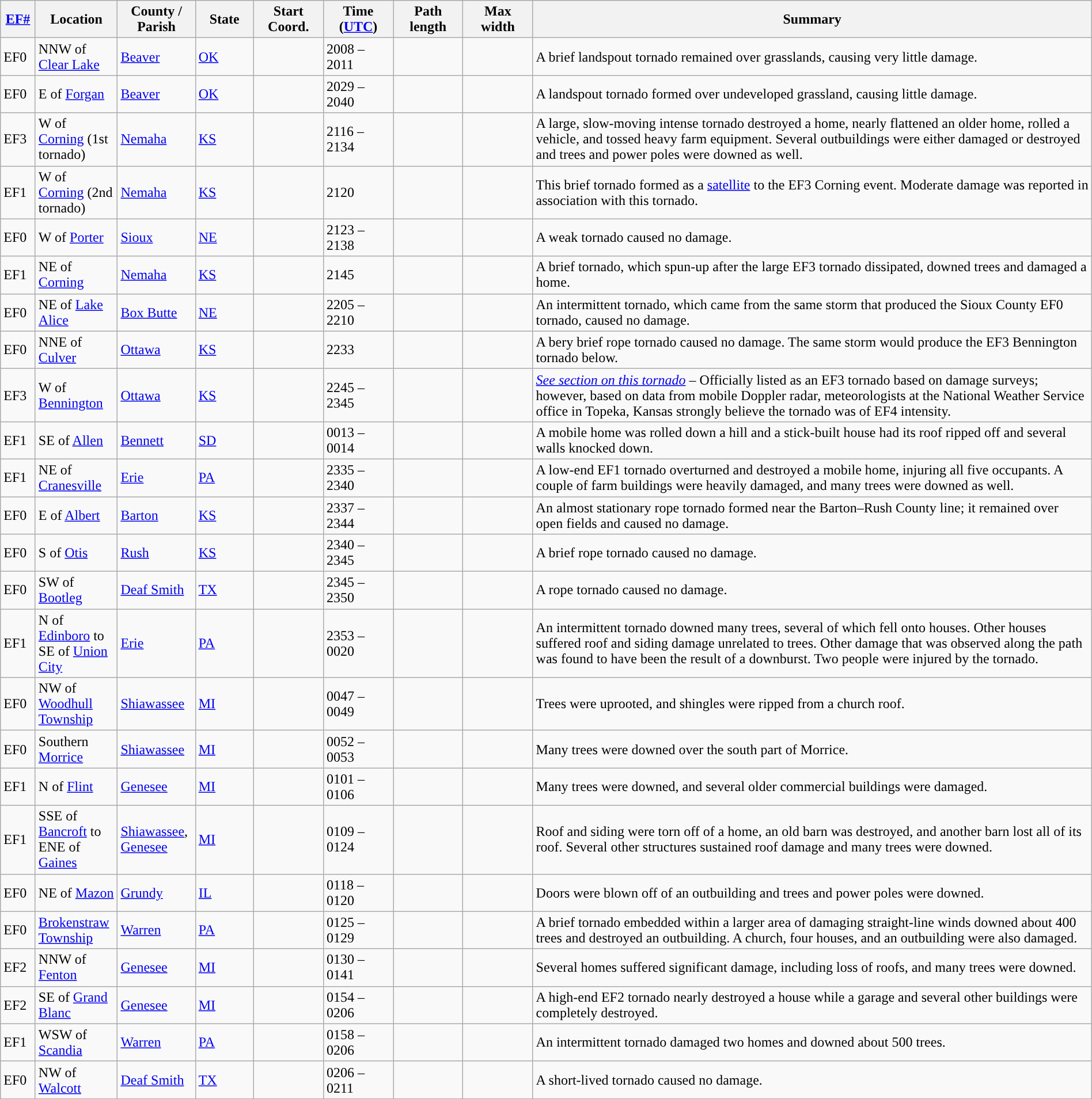<table class="wikitable sortable" style="width:100%;">
<tr>
<th scope="col" width="3%" align="center"><a href='#'>EF#</a></th>
<th scope="col" width="7%" align="center" class="unsortable">Location</th>
<th scope="col" width="6%" align="center" class="unsortable">County / Parish</th>
<th scope="col" width="5%" align="center">State</th>
<th scope="col" width="6%" align="center">Start Coord.</th>
<th scope="col" width="6%" align="center">Time (<a href='#'>UTC</a>)</th>
<th scope="col" width="6%" align="center">Path length</th>
<th scope="col" width="6%" align="center">Max width</th>
<th scope="col" width="48%" class="unsortable" align="center">Summary</th>
</tr>
<tr>
<td>EF0</td>
<td>NNW of <a href='#'>Clear Lake</a></td>
<td><a href='#'>Beaver</a></td>
<td><a href='#'>OK</a></td>
<td></td>
<td>2008 – 2011</td>
<td></td>
<td></td>
<td>A brief landspout tornado remained over grasslands, causing very little damage.</td>
</tr>
<tr>
<td>EF0</td>
<td>E of <a href='#'>Forgan</a></td>
<td><a href='#'>Beaver</a></td>
<td><a href='#'>OK</a></td>
<td></td>
<td>2029 – 2040</td>
<td></td>
<td></td>
<td>A landspout tornado formed over undeveloped grassland, causing little damage.</td>
</tr>
<tr>
<td>EF3</td>
<td>W of <a href='#'>Corning</a> (1st tornado)</td>
<td><a href='#'>Nemaha</a></td>
<td><a href='#'>KS</a></td>
<td></td>
<td>2116 – 2134</td>
<td></td>
<td></td>
<td>A large, slow-moving intense tornado destroyed a home, nearly flattened an older home, rolled a vehicle, and tossed heavy farm equipment. Several outbuildings were either damaged or destroyed and trees and power poles were downed as well.</td>
</tr>
<tr>
<td>EF1</td>
<td>W of <a href='#'>Corning</a> (2nd tornado)</td>
<td><a href='#'>Nemaha</a></td>
<td><a href='#'>KS</a></td>
<td></td>
<td>2120</td>
<td></td>
<td></td>
<td>This brief tornado formed as a <a href='#'>satellite</a> to the EF3 Corning event. Moderate damage was reported in association with this tornado.</td>
</tr>
<tr>
<td>EF0</td>
<td>W of <a href='#'>Porter</a></td>
<td><a href='#'>Sioux</a></td>
<td><a href='#'>NE</a></td>
<td></td>
<td>2123 – 2138</td>
<td></td>
<td></td>
<td>A weak tornado caused no damage.</td>
</tr>
<tr>
<td>EF1</td>
<td>NE of <a href='#'>Corning</a></td>
<td><a href='#'>Nemaha</a></td>
<td><a href='#'>KS</a></td>
<td></td>
<td>2145</td>
<td></td>
<td></td>
<td>A brief tornado, which spun-up after the large EF3 tornado dissipated, downed trees and damaged a home.</td>
</tr>
<tr>
<td>EF0</td>
<td>NE of <a href='#'>Lake Alice</a></td>
<td><a href='#'>Box Butte</a></td>
<td><a href='#'>NE</a></td>
<td></td>
<td>2205 – 2210</td>
<td></td>
<td></td>
<td>An intermittent tornado, which came from the same storm that produced the Sioux County EF0 tornado, caused no damage.</td>
</tr>
<tr>
<td>EF0</td>
<td>NNE of <a href='#'>Culver</a></td>
<td><a href='#'>Ottawa</a></td>
<td><a href='#'>KS</a></td>
<td></td>
<td>2233</td>
<td></td>
<td></td>
<td>A bery brief rope tornado caused no damage. The same storm would produce the EF3 Bennington tornado below.</td>
</tr>
<tr>
<td>EF3</td>
<td>W of <a href='#'>Bennington</a></td>
<td><a href='#'>Ottawa</a></td>
<td><a href='#'>KS</a></td>
<td></td>
<td>2245 – 2345</td>
<td></td>
<td></td>
<td><em><a href='#'>See section on this tornado</a></em> – Officially listed as an EF3 tornado based on damage surveys; however, based on data from mobile Doppler radar, meteorologists at the National Weather Service office in Topeka, Kansas strongly believe the tornado was of EF4 intensity.</td>
</tr>
<tr>
<td>EF1</td>
<td>SE of <a href='#'>Allen</a></td>
<td><a href='#'>Bennett</a></td>
<td><a href='#'>SD</a></td>
<td></td>
<td>0013 – 0014</td>
<td></td>
<td></td>
<td>A mobile home was rolled down a hill and a stick-built house had its roof ripped off and several walls knocked down.</td>
</tr>
<tr>
<td>EF1</td>
<td>NE of <a href='#'>Cranesville</a></td>
<td><a href='#'>Erie</a></td>
<td><a href='#'>PA</a></td>
<td></td>
<td>2335 – 2340</td>
<td></td>
<td></td>
<td>A low-end EF1 tornado overturned and destroyed a mobile home, injuring all five occupants. A couple of farm buildings were heavily damaged, and many trees were downed as well.</td>
</tr>
<tr>
<td>EF0</td>
<td>E of <a href='#'>Albert</a></td>
<td><a href='#'>Barton</a></td>
<td><a href='#'>KS</a></td>
<td></td>
<td>2337 – 2344</td>
<td></td>
<td></td>
<td>An almost stationary rope tornado formed near the Barton–Rush County line; it remained over open fields and caused no damage.</td>
</tr>
<tr>
<td>EF0</td>
<td>S of <a href='#'>Otis</a></td>
<td><a href='#'>Rush</a></td>
<td><a href='#'>KS</a></td>
<td></td>
<td>2340 – 2345</td>
<td></td>
<td></td>
<td>A brief rope tornado caused no damage.</td>
</tr>
<tr>
<td>EF0</td>
<td>SW of <a href='#'>Bootleg</a></td>
<td><a href='#'>Deaf Smith</a></td>
<td><a href='#'>TX</a></td>
<td></td>
<td>2345 – 2350</td>
<td></td>
<td></td>
<td>A rope tornado caused no damage.</td>
</tr>
<tr>
<td>EF1</td>
<td>N of <a href='#'>Edinboro</a> to SE of <a href='#'>Union City</a></td>
<td><a href='#'>Erie</a></td>
<td><a href='#'>PA</a></td>
<td></td>
<td>2353 – 0020</td>
<td></td>
<td></td>
<td>An intermittent tornado downed many trees, several of which fell onto houses. Other houses suffered roof and siding damage unrelated to trees. Other damage that was observed along the path was found to have been the result of a downburst. Two people were injured by the tornado.</td>
</tr>
<tr>
<td>EF0</td>
<td>NW of <a href='#'>Woodhull Township</a></td>
<td><a href='#'>Shiawassee</a></td>
<td><a href='#'>MI</a></td>
<td></td>
<td>0047 – 0049</td>
<td></td>
<td></td>
<td>Trees were uprooted, and shingles were ripped from a church roof.</td>
</tr>
<tr>
<td>EF0</td>
<td>Southern <a href='#'>Morrice</a></td>
<td><a href='#'>Shiawassee</a></td>
<td><a href='#'>MI</a></td>
<td></td>
<td>0052 – 0053</td>
<td></td>
<td></td>
<td>Many trees were downed over the south part of Morrice.</td>
</tr>
<tr>
<td>EF1</td>
<td>N of <a href='#'>Flint</a></td>
<td><a href='#'>Genesee</a></td>
<td><a href='#'>MI</a></td>
<td></td>
<td>0101 – 0106</td>
<td></td>
<td></td>
<td>Many trees were downed, and several older commercial buildings were damaged.</td>
</tr>
<tr>
<td>EF1</td>
<td>SSE of <a href='#'>Bancroft</a> to ENE of <a href='#'>Gaines</a></td>
<td><a href='#'>Shiawassee</a>, <a href='#'>Genesee</a></td>
<td><a href='#'>MI</a></td>
<td></td>
<td>0109 – 0124</td>
<td></td>
<td></td>
<td>Roof and siding were torn off of a home, an old barn was destroyed, and another barn lost all of its roof. Several other structures sustained roof damage and many trees were downed.</td>
</tr>
<tr>
<td>EF0</td>
<td>NE of <a href='#'>Mazon</a></td>
<td><a href='#'>Grundy</a></td>
<td><a href='#'>IL</a></td>
<td></td>
<td>0118 – 0120</td>
<td></td>
<td></td>
<td>Doors were blown off of an outbuilding and trees and power poles were downed.</td>
</tr>
<tr>
<td>EF0</td>
<td><a href='#'>Brokenstraw Township</a></td>
<td><a href='#'>Warren</a></td>
<td><a href='#'>PA</a></td>
<td></td>
<td>0125 – 0129</td>
<td></td>
<td></td>
<td>A brief tornado embedded within a larger area of damaging straight-line winds downed about 400 trees and destroyed an outbuilding. A church, four houses, and an outbuilding were also damaged.</td>
</tr>
<tr>
<td>EF2</td>
<td>NNW of <a href='#'>Fenton</a></td>
<td><a href='#'>Genesee</a></td>
<td><a href='#'>MI</a></td>
<td></td>
<td>0130 – 0141</td>
<td></td>
<td></td>
<td>Several homes suffered significant damage, including loss of roofs, and many trees were downed.</td>
</tr>
<tr>
<td>EF2</td>
<td>SE of <a href='#'>Grand Blanc</a></td>
<td><a href='#'>Genesee</a></td>
<td><a href='#'>MI</a></td>
<td></td>
<td>0154 – 0206</td>
<td></td>
<td></td>
<td>A high-end EF2 tornado nearly destroyed a house while a garage and several other buildings were completely destroyed.</td>
</tr>
<tr>
<td>EF1</td>
<td>WSW of <a href='#'>Scandia</a></td>
<td><a href='#'>Warren</a></td>
<td><a href='#'>PA</a></td>
<td></td>
<td>0158 – 0206</td>
<td></td>
<td></td>
<td>An intermittent tornado damaged two homes and downed about 500 trees.</td>
</tr>
<tr>
<td>EF0</td>
<td>NW of <a href='#'>Walcott</a></td>
<td><a href='#'>Deaf Smith</a></td>
<td><a href='#'>TX</a></td>
<td></td>
<td>0206 – 0211</td>
<td></td>
<td></td>
<td>A short-lived tornado caused no damage.</td>
</tr>
<tr>
</tr>
</table>
